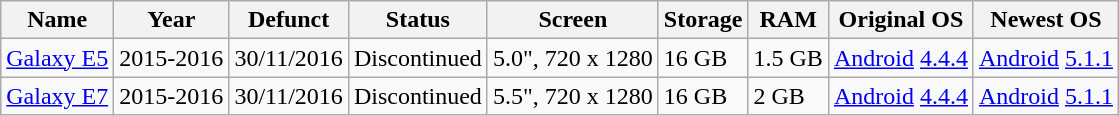<table class="wikitable" style="margin-bottom: 10px;">
<tr>
<th>Name</th>
<th>Year</th>
<th>Defunct</th>
<th>Status</th>
<th>Screen</th>
<th>Storage</th>
<th>RAM</th>
<th>Original OS</th>
<th>Newest OS</th>
</tr>
<tr>
<td><a href='#'>Galaxy E5</a></td>
<td>2015-2016</td>
<td>30/11/2016</td>
<td>Discontinued</td>
<td>5.0", 720 x 1280</td>
<td>16 GB</td>
<td>1.5 GB</td>
<td><a href='#'>Android</a> <a href='#'>4.4.4</a></td>
<td><a href='#'>Android</a> <a href='#'>5.1.1</a></td>
</tr>
<tr>
<td><a href='#'>Galaxy E7</a></td>
<td>2015-2016</td>
<td>30/11/2016</td>
<td>Discontinued</td>
<td>5.5", 720 x 1280</td>
<td>16 GB</td>
<td>2 GB</td>
<td><a href='#'>Android</a> <a href='#'>4.4.4</a></td>
<td><a href='#'>Android</a> <a href='#'>5.1.1</a></td>
</tr>
</table>
